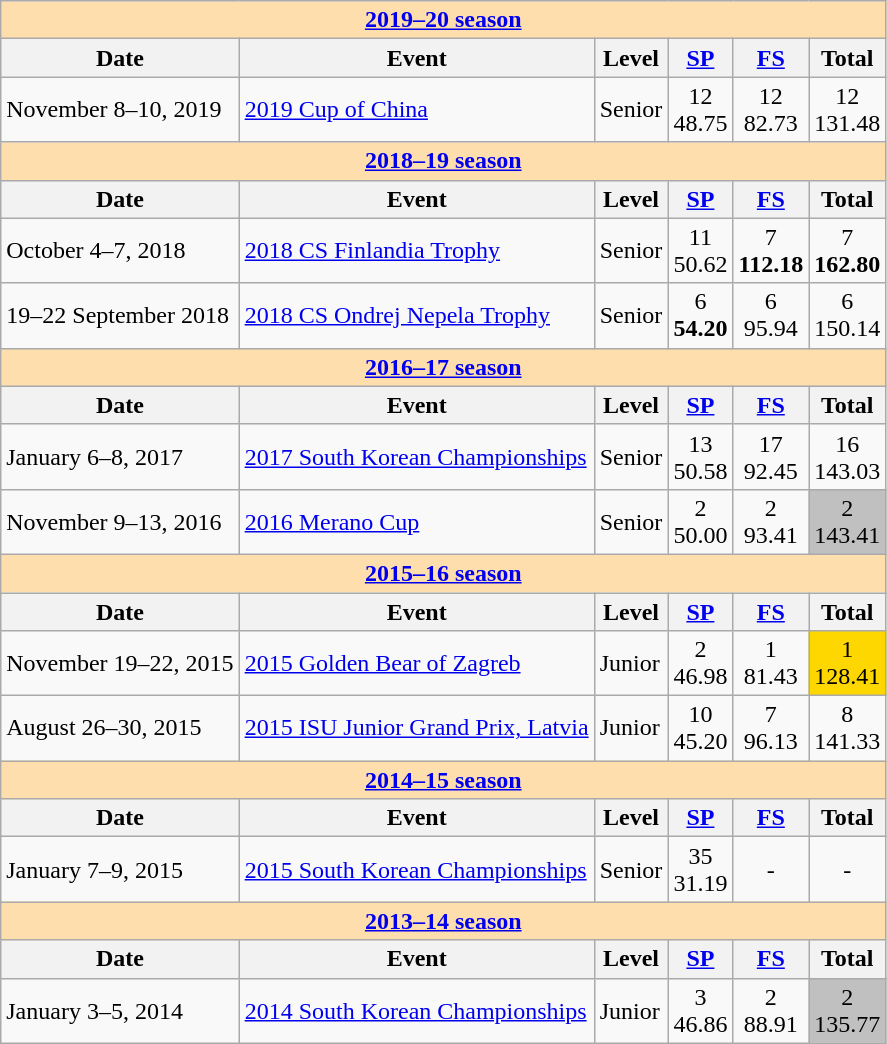<table class="wikitable">
<tr>
<th style="background-color: #ffdead;" colspan=6 align=center><a href='#'>2019–20 season</a></th>
</tr>
<tr>
<th>Date</th>
<th>Event</th>
<th>Level</th>
<th><a href='#'>SP</a></th>
<th><a href='#'>FS</a></th>
<th>Total</th>
</tr>
<tr>
<td>November 8–10, 2019</td>
<td><a href='#'>2019 Cup of China</a></td>
<td>Senior</td>
<td align=center>12 <br> 48.75</td>
<td align=center>12 <br> 82.73</td>
<td align=center>12 <br> 131.48</td>
</tr>
<tr>
<th style="background-color: #ffdead;" colspan=6 align=center><a href='#'>2018–19 season</a></th>
</tr>
<tr>
<th>Date</th>
<th>Event</th>
<th>Level</th>
<th><a href='#'>SP</a></th>
<th><a href='#'>FS</a></th>
<th>Total</th>
</tr>
<tr>
<td>October 4–7, 2018</td>
<td><a href='#'>2018 CS Finlandia Trophy</a></td>
<td>Senior</td>
<td align=center>11 <br> 50.62</td>
<td align=center>7 <br> <strong>112.18</strong></td>
<td align=center>7 <br> <strong>162.80</strong></td>
</tr>
<tr>
<td>19–22 September 2018</td>
<td><a href='#'>2018 CS Ondrej Nepela Trophy</a></td>
<td>Senior</td>
<td align=center>6 <br> <strong>54.20</strong></td>
<td align=center>6 <br> 95.94</td>
<td align=center>6 <br> 150.14</td>
</tr>
<tr>
<th style="background-color: #ffdead;" colspan=6 align=center><a href='#'>2016–17 season</a></th>
</tr>
<tr>
<th>Date</th>
<th>Event</th>
<th>Level</th>
<th><a href='#'>SP</a></th>
<th><a href='#'>FS</a></th>
<th>Total</th>
</tr>
<tr>
<td>January 6–8, 2017</td>
<td><a href='#'>2017 South Korean Championships</a></td>
<td>Senior</td>
<td align=center>13 <br> 50.58</td>
<td align=center>17 <br> 92.45</td>
<td align=center>16 <br> 143.03</td>
</tr>
<tr>
<td>November 9–13, 2016</td>
<td><a href='#'>2016 Merano Cup</a></td>
<td>Senior</td>
<td align=center>2 <br> 50.00</td>
<td align=center>2 <br> 93.41</td>
<td align=center bgcolor=silver>2 <br> 143.41</td>
</tr>
<tr>
<th style="background-color: #ffdead;" colspan=6 align=center><a href='#'>2015–16 season</a></th>
</tr>
<tr>
<th>Date</th>
<th>Event</th>
<th>Level</th>
<th><a href='#'>SP</a></th>
<th><a href='#'>FS</a></th>
<th>Total</th>
</tr>
<tr>
<td>November 19–22, 2015</td>
<td><a href='#'>2015 Golden Bear of Zagreb</a></td>
<td>Junior</td>
<td align=center>2 <br> 46.98</td>
<td align=center>1 <br> 81.43</td>
<td align=center bgcolor=gold>1 <br> 128.41</td>
</tr>
<tr>
<td>August 26–30, 2015</td>
<td><a href='#'>2015 ISU Junior Grand Prix, Latvia</a></td>
<td>Junior</td>
<td align=center>10 <br> 45.20</td>
<td align=center>7 <br> 96.13</td>
<td align=center>8 <br> 141.33</td>
</tr>
<tr>
<th style="background-color: #ffdead;" colspan=6 align=center><a href='#'>2014–15 season</a></th>
</tr>
<tr>
<th>Date</th>
<th>Event</th>
<th>Level</th>
<th><a href='#'>SP</a></th>
<th><a href='#'>FS</a></th>
<th>Total</th>
</tr>
<tr>
<td>January 7–9, 2015</td>
<td><a href='#'>2015 South Korean Championships</a></td>
<td>Senior</td>
<td align=center>35 <br> 31.19</td>
<td align=center>-</td>
<td align=center>-</td>
</tr>
<tr>
<th style="background-color: #ffdead;" colspan=6 align=center><a href='#'>2013–14 season</a></th>
</tr>
<tr>
<th>Date</th>
<th>Event</th>
<th>Level</th>
<th><a href='#'>SP</a></th>
<th><a href='#'>FS</a></th>
<th>Total</th>
</tr>
<tr>
<td>January 3–5, 2014</td>
<td><a href='#'>2014 South Korean Championships</a></td>
<td>Junior</td>
<td align=center>3 <br> 46.86</td>
<td align=center>2 <br> 88.91</td>
<td align=center bgcolor=silver>2 <br> 135.77</td>
</tr>
</table>
